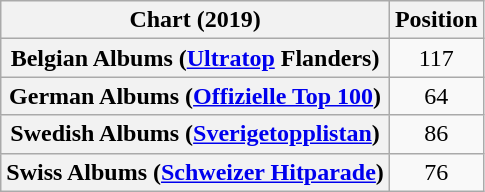<table class="wikitable sortable plainrowheaders" style="text-align:center">
<tr>
<th scope="col">Chart (2019)</th>
<th scope="col">Position</th>
</tr>
<tr>
<th scope="row">Belgian Albums (<a href='#'>Ultratop</a> Flanders)</th>
<td>117</td>
</tr>
<tr>
<th scope="row">German Albums (<a href='#'>Offizielle Top 100</a>)</th>
<td>64</td>
</tr>
<tr>
<th scope="row">Swedish Albums (<a href='#'>Sverigetopplistan</a>)</th>
<td>86</td>
</tr>
<tr>
<th scope="row">Swiss Albums (<a href='#'>Schweizer Hitparade</a>)</th>
<td>76</td>
</tr>
</table>
